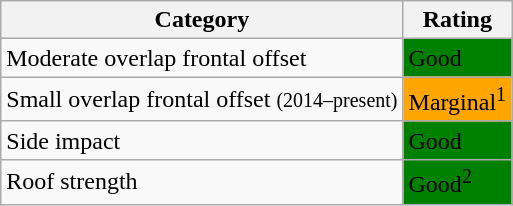<table class="wikitable">
<tr>
<th>Category</th>
<th>Rating</th>
</tr>
<tr>
<td>Moderate overlap frontal offset</td>
<td style="background: green">Good</td>
</tr>
<tr>
<td>Small overlap frontal offset <small>(2014–present)</small></td>
<td style="background: orange">Marginal<sup>1</sup></td>
</tr>
<tr>
<td>Side impact</td>
<td style="background: green">Good</td>
</tr>
<tr>
<td>Roof strength</td>
<td style="background: green">Good<sup>2</sup></td>
</tr>
</table>
